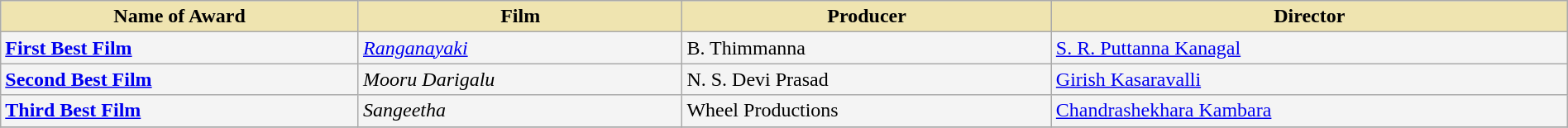<table class="wikitable" style="width:100%;">
<tr>
<th style="background-color:#EFE4B0;">Name of Award</th>
<th style="background-color:#EFE4B0;">Film</th>
<th style="background-color:#EFE4B0;">Producer</th>
<th style="background-color:#EFE4B0;">Director</th>
</tr>
<tr style="background-color:#F4F4F4">
<td><strong><a href='#'>First Best Film</a></strong></td>
<td><em><a href='#'>Ranganayaki</a></em></td>
<td>B. Thimmanna</td>
<td><a href='#'>S. R. Puttanna Kanagal</a></td>
</tr>
<tr style="background-color:#F4F4F4">
<td><strong><a href='#'>Second Best Film</a></strong></td>
<td><em>Mooru Darigalu</em></td>
<td>N. S. Devi Prasad</td>
<td><a href='#'>Girish Kasaravalli</a></td>
</tr>
<tr style="background-color:#F4F4F4">
<td><strong><a href='#'>Third Best Film</a></strong></td>
<td><em>Sangeetha</em></td>
<td>Wheel Productions</td>
<td><a href='#'>Chandrashekhara Kambara</a></td>
</tr>
<tr style="background-color:#F4F4F4">
</tr>
</table>
